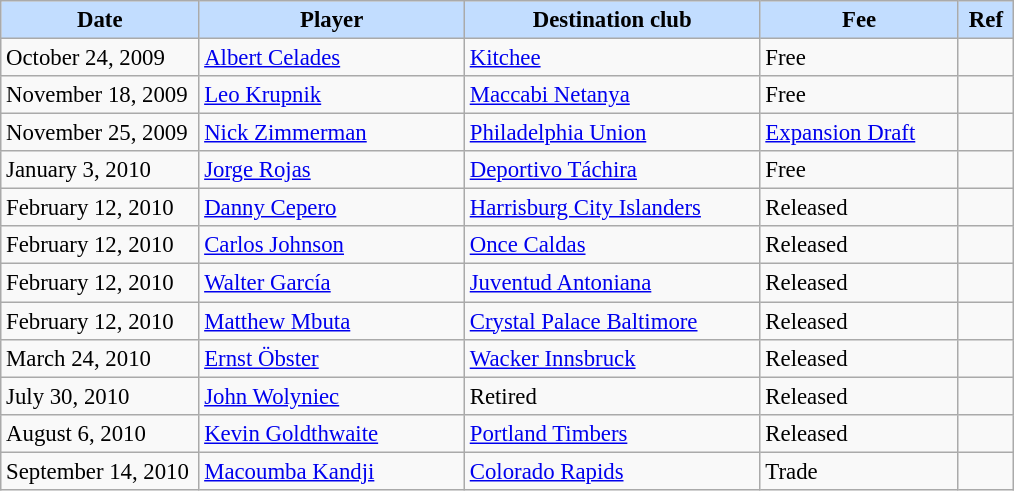<table class="wikitable" style="text-align:left; font-size:95%;">
<tr>
<th style="background:#c2ddff; width:125px;">Date</th>
<th style="background:#c2ddff; width:170px;">Player</th>
<th style="background:#c2ddff; width:190px;">Destination club</th>
<th style="background:#c2ddff; width:125px;">Fee</th>
<th style="background:#c2ddff; width:30px;">Ref</th>
</tr>
<tr>
<td>October 24, 2009</td>
<td> <a href='#'>Albert Celades</a></td>
<td> <a href='#'>Kitchee</a></td>
<td>Free</td>
<td></td>
</tr>
<tr>
<td>November 18, 2009</td>
<td> <a href='#'>Leo Krupnik</a></td>
<td> <a href='#'>Maccabi Netanya</a></td>
<td>Free</td>
<td></td>
</tr>
<tr>
<td>November 25, 2009</td>
<td> <a href='#'>Nick Zimmerman</a></td>
<td> <a href='#'>Philadelphia Union</a></td>
<td><a href='#'>Expansion Draft</a></td>
<td></td>
</tr>
<tr>
<td>January 3, 2010</td>
<td> <a href='#'>Jorge Rojas</a></td>
<td> <a href='#'>Deportivo Táchira</a></td>
<td>Free</td>
<td></td>
</tr>
<tr>
<td>February 12, 2010</td>
<td> <a href='#'>Danny Cepero</a></td>
<td> <a href='#'>Harrisburg City Islanders</a></td>
<td>Released</td>
<td></td>
</tr>
<tr>
<td>February 12, 2010</td>
<td> <a href='#'>Carlos Johnson</a></td>
<td> <a href='#'>Once Caldas</a></td>
<td>Released</td>
<td></td>
</tr>
<tr>
<td>February 12, 2010</td>
<td> <a href='#'>Walter García</a></td>
<td> <a href='#'>Juventud Antoniana</a></td>
<td>Released</td>
<td></td>
</tr>
<tr>
<td>February 12, 2010</td>
<td> <a href='#'>Matthew Mbuta</a></td>
<td> <a href='#'>Crystal Palace Baltimore</a></td>
<td>Released</td>
<td></td>
</tr>
<tr>
<td>March 24, 2010</td>
<td> <a href='#'>Ernst Öbster</a></td>
<td> <a href='#'>Wacker Innsbruck</a></td>
<td>Released</td>
<td></td>
</tr>
<tr>
<td>July 30, 2010</td>
<td> <a href='#'>John Wolyniec</a></td>
<td>Retired</td>
<td>Released</td>
<td></td>
</tr>
<tr>
<td>August 6, 2010</td>
<td> <a href='#'>Kevin Goldthwaite</a></td>
<td> <a href='#'>Portland Timbers</a></td>
<td>Released</td>
<td></td>
</tr>
<tr>
<td>September 14, 2010</td>
<td> <a href='#'>Macoumba Kandji</a></td>
<td> <a href='#'>Colorado Rapids</a></td>
<td>Trade</td>
<td></td>
</tr>
</table>
